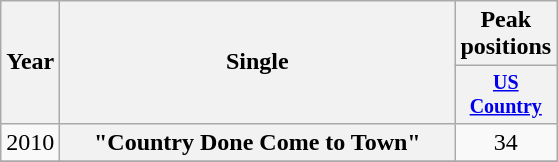<table class="wikitable plainrowheaders" style="text-align:center;">
<tr>
<th rowspan="2">Year</th>
<th rowspan="2" style="width:16em;">Single</th>
<th colspan="1">Peak positions</th>
</tr>
<tr style="font-size:smaller;">
<th width="60"><a href='#'>US Country</a></th>
</tr>
<tr>
<td>2010</td>
<th scope="row">"Country Done Come to Town"</th>
<td>34</td>
</tr>
<tr>
</tr>
</table>
